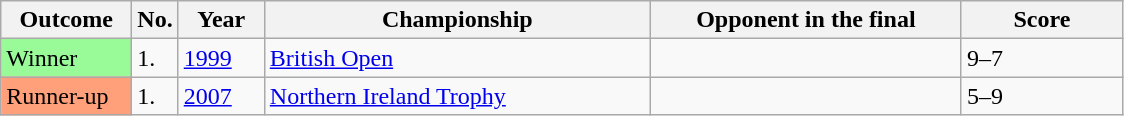<table class="sortable wikitable">
<tr>
<th width="80">Outcome</th>
<th width="20">No.</th>
<th width="50">Year</th>
<th width="250">Championship</th>
<th width="200">Opponent in the final</th>
<th width="100">Score</th>
</tr>
<tr>
<td style="background:#98FB98">Winner</td>
<td>1.</td>
<td><a href='#'>1999</a></td>
<td><a href='#'>British Open</a></td>
<td> </td>
<td>9–7</td>
</tr>
<tr>
<td style="background:#ffa07a;">Runner-up</td>
<td>1.</td>
<td><a href='#'>2007</a></td>
<td><a href='#'>Northern Ireland Trophy</a></td>
<td> </td>
<td>5–9</td>
</tr>
</table>
